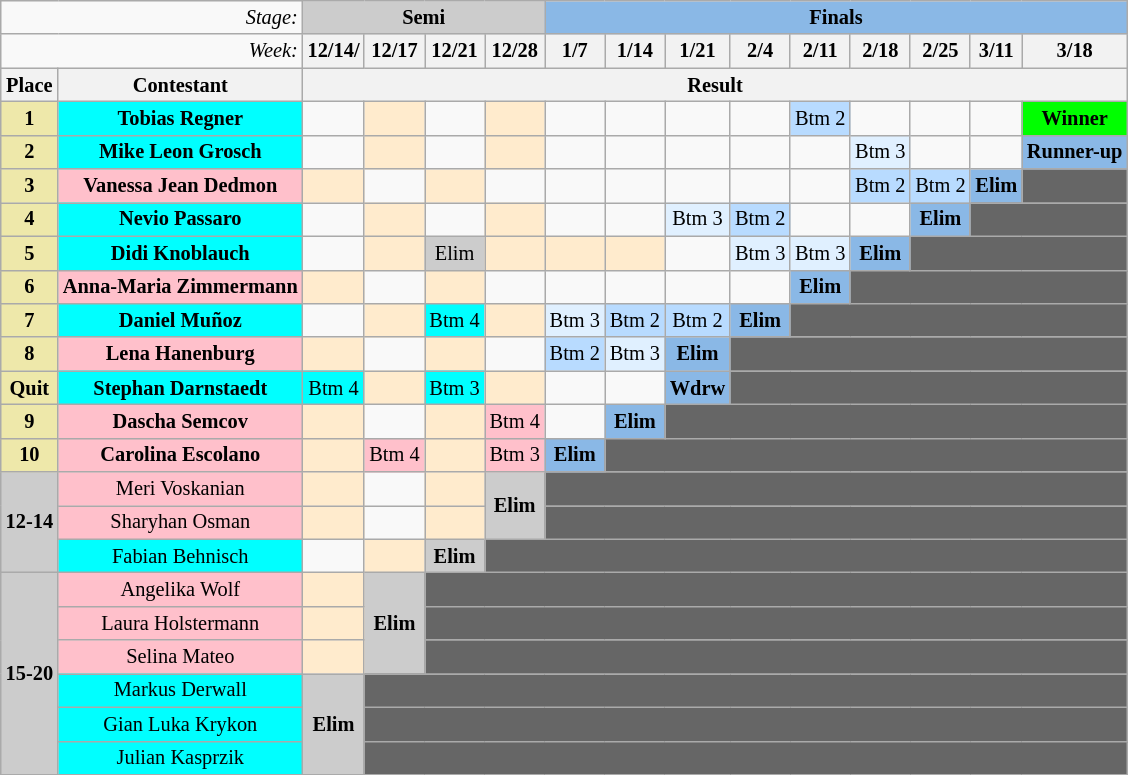<table class="wikitable" style="margin:1em auto; text-align:center; font-size:85%">
<tr>
<td style="text-align:right;" colspan="2"><em>Stage:</em></td>
<td style="background:#ccc;" colspan="4"><strong>Semi</strong></td>
<td style="background:#8ab8e6;" colspan="9"><strong>Finals</strong></td>
</tr>
<tr>
<td style="text-align:right;" colspan="2"><em>Week:</em></td>
<th>12/14/</th>
<th>12/17</th>
<th>12/21</th>
<th>12/28</th>
<th>1/7</th>
<th>1/14</th>
<th>1/21</th>
<th>2/4</th>
<th>2/11</th>
<th>2/18</th>
<th>2/25</th>
<th>3/11</th>
<th>3/18</th>
</tr>
<tr>
<th>Place</th>
<th>Contestant</th>
<th colspan="13" style="text-align:center;">Result</th>
</tr>
<tr>
<td style="text-align:center; background:palegoldenrod;"><strong>1</strong></td>
<td style="background:cyan;"><strong>Tobias Regner</strong></td>
<td></td>
<td style="background:#ffebcd;"></td>
<td></td>
<td style="background:#ffebcd;"></td>
<td></td>
<td></td>
<td></td>
<td></td>
<td style="background:#b8dbff;">Btm 2</td>
<td></td>
<td></td>
<td></td>
<td bgcolor="lime" align="center"><strong>Winner</strong></td>
</tr>
<tr>
<td style="text-align:center; background:palegoldenrod;"><strong>2</strong></td>
<td style="background:cyan;"><strong>Mike Leon Grosch</strong></td>
<td></td>
<td style="background:#ffebcd;"></td>
<td></td>
<td style="background:#ffebcd;"></td>
<td></td>
<td></td>
<td></td>
<td></td>
<td></td>
<td style="background:#e0f0ff;">Btm 3</td>
<td></td>
<td></td>
<td style="background:#8ab8e6;"><strong>Runner-up</strong></td>
</tr>
<tr>
<td style="text-align:center; background:palegoldenrod;"><strong>3</strong></td>
<td style="background:pink;"><strong>Vanessa Jean Dedmon</strong></td>
<td style="background:#ffebcd;"></td>
<td></td>
<td style="background:#ffebcd;"></td>
<td></td>
<td></td>
<td></td>
<td></td>
<td></td>
<td></td>
<td style="background:#b8dbff;">Btm 2</td>
<td style="background:#b8dbff;">Btm 2</td>
<td style="background:#8ab8e6;"><strong>Elim</strong></td>
<td style="background:#666;"></td>
</tr>
<tr>
<td style="text-align:center; background:palegoldenrod;"><strong>4</strong></td>
<td style="background:cyan;"><strong>Nevio Passaro</strong></td>
<td></td>
<td style="background:#ffebcd;"></td>
<td></td>
<td style="background:#ffebcd;"></td>
<td></td>
<td></td>
<td style="background:#e0f0ff;">Btm 3</td>
<td style="background:#b8dbff;">Btm 2</td>
<td></td>
<td></td>
<td style="background:#8ab8e6;"><strong>Elim</strong></td>
<td colspan="2" style="background:#666;"></td>
</tr>
<tr>
<td style="text-align:center; background:palegoldenrod;"><strong>5</strong></td>
<td style="background:cyan;"><strong>Didi Knoblauch</strong></td>
<td></td>
<td style="background:#ffebcd;"></td>
<td style="background:#ccc;">Elim</td>
<td style="background:#ffebcd;"></td>
<td style="background:#ffebcd;"></td>
<td style="background:#ffebcd;"></td>
<td></td>
<td style="background:#e0f0ff;">Btm 3</td>
<td style="background:#e0f0ff;">Btm 3</td>
<td style="background:#8ab8e6;"><strong>Elim</strong></td>
<td colspan="3" style="background:#666;"></td>
</tr>
<tr>
<td style="text-align:center; background:palegoldenrod;"><strong>6</strong></td>
<td style="background:pink;"><strong>Anna-Maria Zimmermann</strong></td>
<td style="background:#ffebcd;"></td>
<td></td>
<td style="background:#ffebcd;"></td>
<td></td>
<td></td>
<td></td>
<td></td>
<td></td>
<td style="background:#8ab8e6;"><strong>Elim</strong></td>
<td colspan="4" style="background:#666;"></td>
</tr>
<tr>
<td style="text-align:center; background:palegoldenrod;"><strong>7</strong></td>
<td style="background:cyan;"><strong>Daniel Muñoz</strong></td>
<td></td>
<td style="background:#ffebcd;"></td>
<td style="background:cyan;">Btm 4</td>
<td style="background:#ffebcd;"></td>
<td style="background:#e0f0ff;">Btm 3</td>
<td style="background:#b8dbff;">Btm 2</td>
<td style="background:#b8dbff;">Btm 2</td>
<td style="background:#8ab8e6;"><strong>Elim</strong></td>
<td colspan="5" style="background:#666;"></td>
</tr>
<tr>
<td style="text-align:center; background:palegoldenrod;"><strong>8</strong></td>
<td style="background:pink;"><strong>Lena Hanenburg</strong></td>
<td style="background:#ffebcd;"></td>
<td></td>
<td style="background:#ffebcd;"></td>
<td></td>
<td style="background:#b8dbff;">Btm 2</td>
<td style="background:#e0f0ff;">Btm 3</td>
<td style="background:#8ab8e6;"><strong>Elim</strong></td>
<td colspan="6" style="background:#666;"></td>
</tr>
<tr>
<td style="text-align:center; background:palegoldenrod;"><strong>Quit</strong></td>
<td style="background:cyan;"><strong>Stephan Darnstaedt</strong></td>
<td style="background:cyan;">Btm 4</td>
<td style="background:#ffebcd;"></td>
<td style="background:cyan;">Btm 3</td>
<td style="background:#ffebcd;"></td>
<td></td>
<td></td>
<td style="background:#8ab8e6;"><strong>Wdrw</strong></td>
<td colspan="7" style="background:#666;"></td>
</tr>
<tr>
<td style="text-align:center; background:palegoldenrod;"><strong>9</strong></td>
<td style="background:pink;"><strong>Dascha Semcov</strong></td>
<td style="background:#ffebcd;"></td>
<td></td>
<td style="background:#ffebcd;"></td>
<td style="background:pink;">Btm 4</td>
<td></td>
<td style="background:#8ab8e6;"><strong>Elim</strong></td>
<td colspan="8" style="background:#666;"></td>
</tr>
<tr>
<td style="text-align:center; background:palegoldenrod;"><strong>10</strong></td>
<td style="background:pink;"><strong>Carolina Escolano</strong></td>
<td style="background:#ffebcd;"></td>
<td style="background:pink;">Btm 4</td>
<td style="background:#ffebcd;"></td>
<td style="background:pink;">Btm 3</td>
<td style="background:#8ab8e6;"><strong>Elim</strong></td>
<td colspan="9" style="background:#666;"></td>
</tr>
<tr>
<td style="background:#ccc; text-align:center;" rowspan="3"><strong>12-14</strong></td>
<td style="background:Pink;">Meri Voskanian</td>
<td style="background:#ffebcd;"></td>
<td></td>
<td style="background:#ffebcd;"></td>
<td style="background:#ccc;" rowspan="2"><strong>Elim</strong></td>
<td colspan="10" style="background:#666;"></td>
</tr>
<tr>
<td style="background:Pink;">Sharyhan Osman</td>
<td style="background:#ffebcd;"></td>
<td></td>
<td style="background:#ffebcd;"></td>
<td colspan="10" style="background:#666;"></td>
</tr>
<tr>
<td style="background:Cyan;">Fabian Behnisch</td>
<td></td>
<td style="background:#ffebcd;"></td>
<td style="background:#ccc;"><strong>Elim</strong></td>
<td colspan="11" style="background:#666;"></td>
</tr>
<tr>
<td style="background:#ccc; text-align:center;" rowspan="6"><strong>15-20</strong></td>
<td style="background:Pink;">Angelika Wolf</td>
<td style="background:#ffebcd;"></td>
<td style="background:#ccc;" rowspan="3"><strong>Elim</strong></td>
<td colspan="12" style="background:#666;"></td>
</tr>
<tr>
<td style="background:Pink;">Laura Holstermann</td>
<td style="background:#ffebcd;"></td>
<td colspan="12" style="background:#666;"></td>
</tr>
<tr>
<td style="background:Pink;">Selina Mateo</td>
<td style="background:#ffebcd;"></td>
<td colspan="12" style="background:#666;"></td>
</tr>
<tr>
<td style="background:Cyan;">Markus Derwall</td>
<td style="background:#ccc;" rowspan="3"><strong>Elim</strong></td>
<td colspan="13" style="background:#666;"></td>
</tr>
<tr>
<td style="background:Cyan;">Gian Luka Krykon</td>
<td colspan="13" style="background:#666;"></td>
</tr>
<tr>
<td style="background:Cyan;">Julian Kasprzik</td>
<td colspan="13" style="background:#666;"></td>
</tr>
</table>
